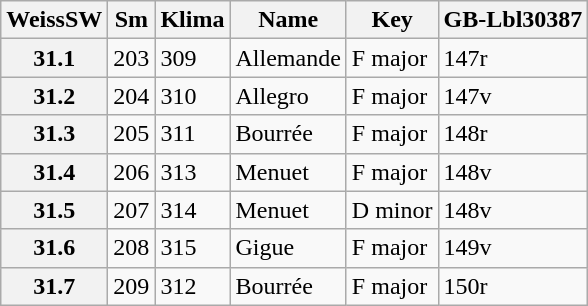<table border="1" class="wikitable sortable">
<tr>
<th data-sort-type="number">WeissSW</th>
<th>Sm</th>
<th>Klima</th>
<th class="unsortable">Name</th>
<th class="unsortable">Key</th>
<th>GB-Lbl30387</th>
</tr>
<tr>
<th data-sort-value="1">31.1</th>
<td>203</td>
<td>309</td>
<td>Allemande</td>
<td>F major</td>
<td>147r</td>
</tr>
<tr>
<th data-sort-value="2">31.2</th>
<td>204</td>
<td>310</td>
<td>Allegro</td>
<td>F major</td>
<td>147v</td>
</tr>
<tr>
<th data-sort-value="3">31.3</th>
<td>205</td>
<td>311</td>
<td>Bourrée</td>
<td>F major</td>
<td>148r</td>
</tr>
<tr>
<th data-sort-value="4">31.4</th>
<td>206</td>
<td>313</td>
<td>Menuet</td>
<td>F major</td>
<td>148v</td>
</tr>
<tr>
<th data-sort-value="5">31.5</th>
<td>207</td>
<td>314</td>
<td>Menuet</td>
<td>D minor</td>
<td>148v</td>
</tr>
<tr>
<th data-sort-value="6">31.6</th>
<td>208</td>
<td>315</td>
<td>Gigue</td>
<td>F major</td>
<td>149v</td>
</tr>
<tr>
<th data-sort-value="7">31.7</th>
<td>209</td>
<td>312</td>
<td>Bourrée</td>
<td>F major</td>
<td>150r</td>
</tr>
</table>
